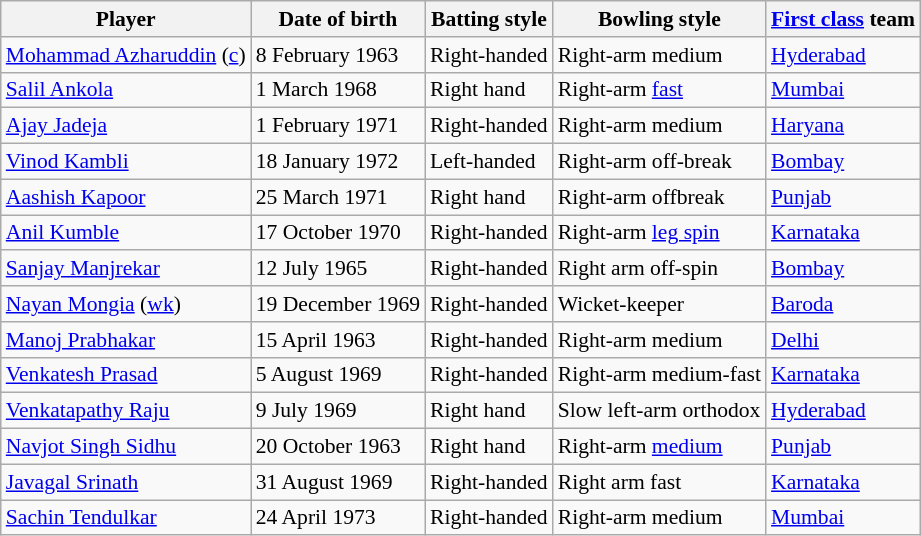<table class=wikitable style=font-size:90%;text-align:left>
<tr>
<th>Player</th>
<th>Date of birth</th>
<th>Batting style</th>
<th>Bowling style</th>
<th><a href='#'>First class</a> team</th>
</tr>
<tr>
<td><a href='#'>Mohammad Azharuddin</a> (<a href='#'>c</a>)</td>
<td>8 February 1963</td>
<td>Right-handed</td>
<td>Right-arm medium</td>
<td><a href='#'>Hyderabad</a></td>
</tr>
<tr>
<td><a href='#'>Salil Ankola</a></td>
<td>1 March 1968</td>
<td>Right hand</td>
<td>Right-arm <a href='#'>fast</a></td>
<td><a href='#'>Mumbai</a></td>
</tr>
<tr>
<td><a href='#'>Ajay Jadeja</a></td>
<td>1 February 1971</td>
<td>Right-handed</td>
<td>Right-arm medium</td>
<td><a href='#'>Haryana</a></td>
</tr>
<tr>
<td><a href='#'>Vinod Kambli</a></td>
<td>18 January 1972</td>
<td>Left-handed</td>
<td>Right-arm off-break</td>
<td><a href='#'>Bombay</a></td>
</tr>
<tr>
<td><a href='#'>Aashish Kapoor</a></td>
<td>25 March 1971</td>
<td>Right hand</td>
<td>Right-arm offbreak</td>
<td><a href='#'>Punjab</a></td>
</tr>
<tr>
<td><a href='#'>Anil Kumble</a></td>
<td>17 October 1970</td>
<td>Right-handed</td>
<td>Right-arm <a href='#'>leg spin</a></td>
<td><a href='#'>Karnataka</a></td>
</tr>
<tr>
<td><a href='#'>Sanjay Manjrekar</a></td>
<td>12 July 1965</td>
<td>Right-handed</td>
<td>Right arm off-spin</td>
<td><a href='#'>Bombay</a></td>
</tr>
<tr>
<td><a href='#'>Nayan Mongia</a> (<a href='#'>wk</a>)</td>
<td>19 December 1969</td>
<td>Right-handed</td>
<td>Wicket-keeper</td>
<td><a href='#'>Baroda</a></td>
</tr>
<tr>
<td><a href='#'>Manoj Prabhakar</a></td>
<td>15 April 1963</td>
<td>Right-handed</td>
<td>Right-arm medium</td>
<td><a href='#'>Delhi</a></td>
</tr>
<tr>
<td><a href='#'>Venkatesh Prasad</a></td>
<td>5 August 1969</td>
<td>Right-handed</td>
<td>Right-arm medium-fast</td>
<td><a href='#'>Karnataka</a></td>
</tr>
<tr>
<td><a href='#'>Venkatapathy Raju</a></td>
<td>9 July 1969</td>
<td>Right hand</td>
<td>Slow left-arm orthodox</td>
<td><a href='#'>Hyderabad</a></td>
</tr>
<tr>
<td><a href='#'>Navjot Singh Sidhu</a></td>
<td>20 October 1963</td>
<td>Right hand</td>
<td>Right-arm <a href='#'>medium</a></td>
<td><a href='#'>Punjab</a></td>
</tr>
<tr>
<td><a href='#'>Javagal Srinath</a></td>
<td>31 August 1969</td>
<td>Right-handed</td>
<td>Right arm fast</td>
<td><a href='#'>Karnataka</a></td>
</tr>
<tr>
<td><a href='#'>Sachin Tendulkar</a></td>
<td>24 April 1973</td>
<td>Right-handed</td>
<td>Right-arm medium</td>
<td><a href='#'>Mumbai</a></td>
</tr>
</table>
